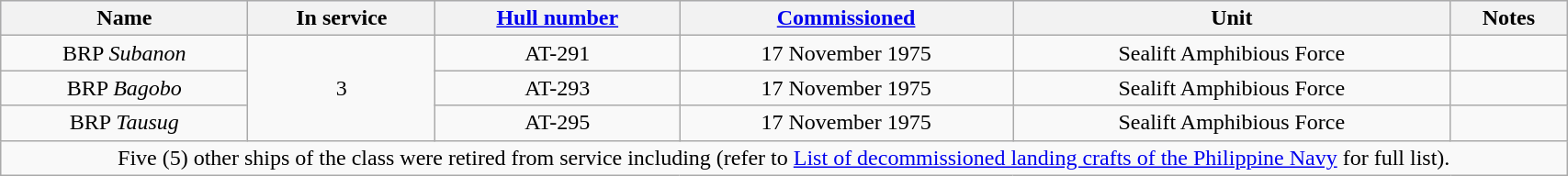<table class="wikitable"  style="width:90%; text-align:center;">
<tr style="background:lavender;">
<th>Name</th>
<th><strong>In service</strong></th>
<th><a href='#'>Hull number</a></th>
<th><a href='#'>Commissioned</a></th>
<th>Unit</th>
<th>Notes</th>
</tr>
<tr>
<td valign="top">BRP <em>Subanon</em></td>
<td rowspan="3">3</td>
<td>AT-291</td>
<td>17 November 1975</td>
<td>Sealift Amphibious Force</td>
<td></td>
</tr>
<tr>
<td valign="top">BRP <em>Bagobo</em></td>
<td>AT-293</td>
<td>17 November 1975</td>
<td>Sealift Amphibious Force</td>
<td></td>
</tr>
<tr>
<td valign="top">BRP <em>Tausug</em></td>
<td>AT-295</td>
<td>17 November 1975</td>
<td>Sealift Amphibious Force</td>
<td></td>
</tr>
<tr>
<td colspan="6" style="text-align: center;">Five (5) other ships of the class were retired from service including  (refer to <a href='#'>List of decommissioned landing crafts of the Philippine Navy</a> for full list).</td>
</tr>
</table>
